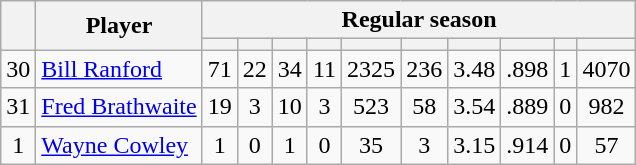<table class="wikitable plainrowheaders" style="text-align:center;">
<tr>
<th scope="col" rowspan="2"></th>
<th scope="col" rowspan="2">Player</th>
<th scope=colgroup colspan=10>Regular season</th>
</tr>
<tr>
<th scope="col"></th>
<th scope="col"></th>
<th scope="col"></th>
<th scope="col"></th>
<th scope="col"></th>
<th scope="col"></th>
<th scope="col"></th>
<th scope="col"></th>
<th scope="col"></th>
<th scope="col"></th>
</tr>
<tr>
<td scope="row">30</td>
<td align="left"><a href='#'>Bill Ranford</a></td>
<td>71</td>
<td>22</td>
<td>34</td>
<td>11</td>
<td>2325</td>
<td>236</td>
<td>3.48</td>
<td>.898</td>
<td>1</td>
<td>4070</td>
</tr>
<tr>
<td scope="row">31</td>
<td align="left"><a href='#'>Fred Brathwaite</a></td>
<td>19</td>
<td>3</td>
<td>10</td>
<td>3</td>
<td>523</td>
<td>58</td>
<td>3.54</td>
<td>.889</td>
<td>0</td>
<td>982</td>
</tr>
<tr>
<td scope="row">1</td>
<td align="left"><a href='#'>Wayne Cowley</a></td>
<td>1</td>
<td>0</td>
<td>1</td>
<td>0</td>
<td>35</td>
<td>3</td>
<td>3.15</td>
<td>.914</td>
<td>0</td>
<td>57</td>
</tr>
</table>
